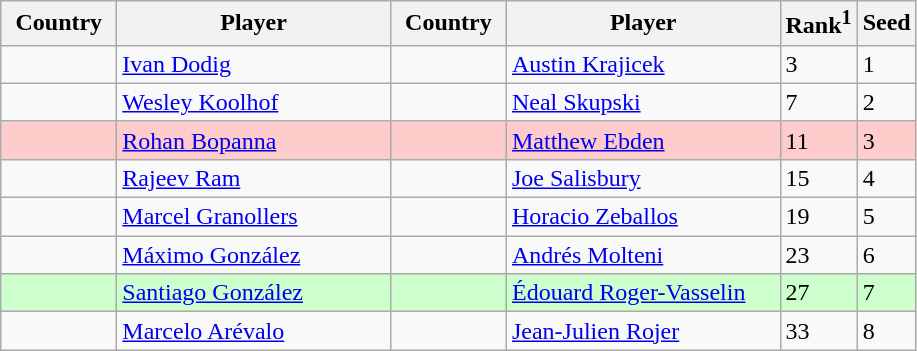<table class="sortable wikitable">
<tr>
<th width="70">Country</th>
<th width="175">Player</th>
<th width="70">Country</th>
<th width="175">Player</th>
<th>Rank<sup>1</sup></th>
<th>Seed</th>
</tr>
<tr>
<td></td>
<td><a href='#'>Ivan Dodig</a></td>
<td></td>
<td><a href='#'>Austin Krajicek</a></td>
<td>3</td>
<td>1</td>
</tr>
<tr>
<td></td>
<td><a href='#'>Wesley Koolhof</a></td>
<td></td>
<td><a href='#'>Neal Skupski</a></td>
<td>7</td>
<td>2</td>
</tr>
<tr bgcolor=#fcc>
<td></td>
<td><a href='#'>Rohan Bopanna</a></td>
<td></td>
<td><a href='#'>Matthew Ebden</a></td>
<td>11</td>
<td>3</td>
</tr>
<tr>
<td></td>
<td><a href='#'>Rajeev Ram</a></td>
<td></td>
<td><a href='#'>Joe Salisbury</a></td>
<td>15</td>
<td>4</td>
</tr>
<tr>
<td></td>
<td><a href='#'>Marcel Granollers</a></td>
<td></td>
<td><a href='#'>Horacio Zeballos</a></td>
<td>19</td>
<td>5</td>
</tr>
<tr>
<td></td>
<td><a href='#'>Máximo González</a></td>
<td></td>
<td><a href='#'>Andrés Molteni</a></td>
<td>23</td>
<td>6</td>
</tr>
<tr bgcolor=#cfc>
<td></td>
<td><a href='#'>Santiago González</a></td>
<td></td>
<td><a href='#'>Édouard Roger-Vasselin</a></td>
<td>27</td>
<td>7</td>
</tr>
<tr>
<td></td>
<td><a href='#'>Marcelo Arévalo</a></td>
<td></td>
<td><a href='#'>Jean-Julien Rojer</a></td>
<td>33</td>
<td>8</td>
</tr>
</table>
